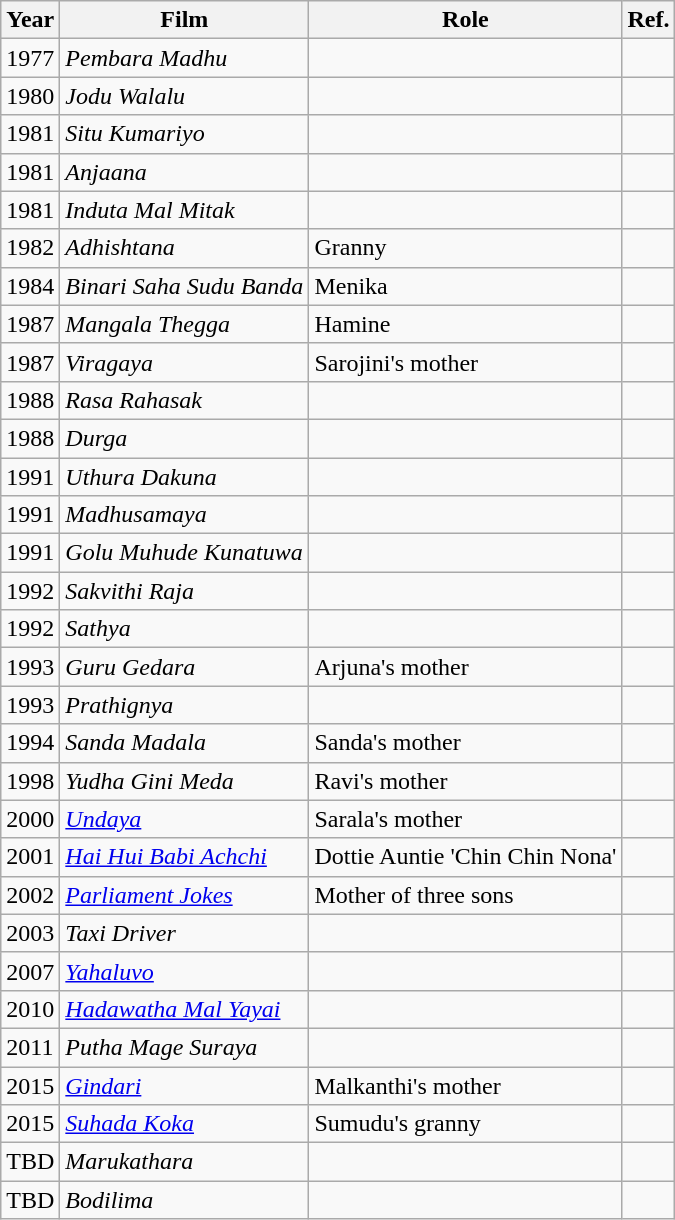<table class="wikitable">
<tr>
<th>Year</th>
<th>Film</th>
<th>Role</th>
<th>Ref.</th>
</tr>
<tr>
<td>1977</td>
<td><em>Pembara Madhu</em></td>
<td></td>
<td></td>
</tr>
<tr>
<td>1980</td>
<td><em>Jodu Walalu</em></td>
<td></td>
<td></td>
</tr>
<tr>
<td>1981</td>
<td><em>Situ Kumariyo</em></td>
<td></td>
<td></td>
</tr>
<tr>
<td>1981</td>
<td><em>Anjaana</em></td>
<td></td>
<td></td>
</tr>
<tr>
<td>1981</td>
<td><em>Induta Mal Mitak</em></td>
<td></td>
<td></td>
</tr>
<tr>
<td>1982</td>
<td><em>Adhishtana</em></td>
<td>Granny</td>
<td></td>
</tr>
<tr>
<td>1984</td>
<td><em>Binari Saha Sudu Banda</em></td>
<td>Menika</td>
<td></td>
</tr>
<tr>
<td>1987</td>
<td><em>Mangala Thegga</em></td>
<td>Hamine</td>
<td></td>
</tr>
<tr>
<td>1987</td>
<td><em>Viragaya</em></td>
<td>Sarojini's mother</td>
<td></td>
</tr>
<tr>
<td>1988</td>
<td><em>Rasa Rahasak</em></td>
<td></td>
<td></td>
</tr>
<tr>
<td>1988</td>
<td><em>Durga</em></td>
<td></td>
<td></td>
</tr>
<tr>
<td>1991</td>
<td><em>Uthura Dakuna</em></td>
<td></td>
<td></td>
</tr>
<tr>
<td>1991</td>
<td><em>Madhusamaya</em></td>
<td></td>
<td></td>
</tr>
<tr>
<td>1991</td>
<td><em>Golu Muhude Kunatuwa</em></td>
<td></td>
<td></td>
</tr>
<tr>
<td>1992</td>
<td><em>Sakvithi Raja</em></td>
<td></td>
<td></td>
</tr>
<tr>
<td>1992</td>
<td><em>Sathya</em></td>
<td></td>
<td></td>
</tr>
<tr>
<td>1993</td>
<td><em>Guru Gedara</em></td>
<td>Arjuna's mother</td>
<td></td>
</tr>
<tr>
<td>1993</td>
<td><em>Prathignya</em></td>
<td></td>
<td></td>
</tr>
<tr>
<td>1994</td>
<td><em>Sanda Madala</em></td>
<td>Sanda's mother</td>
<td></td>
</tr>
<tr>
<td>1998</td>
<td><em>Yudha Gini Meda</em></td>
<td>Ravi's mother</td>
<td></td>
</tr>
<tr>
<td>2000</td>
<td><em><a href='#'>Undaya</a></em></td>
<td>Sarala's mother</td>
<td></td>
</tr>
<tr>
<td>2001</td>
<td><em><a href='#'>Hai Hui Babi Achchi</a></em></td>
<td>Dottie Auntie 'Chin Chin Nona'</td>
<td></td>
</tr>
<tr>
<td>2002</td>
<td><em><a href='#'>Parliament Jokes</a></em></td>
<td>Mother of three sons</td>
<td></td>
</tr>
<tr>
<td>2003</td>
<td><em>Taxi Driver</em></td>
<td></td>
<td></td>
</tr>
<tr>
<td>2007</td>
<td><em><a href='#'>Yahaluvo</a></em></td>
<td></td>
<td></td>
</tr>
<tr>
<td>2010</td>
<td><em><a href='#'>Hadawatha Mal Yayai</a></em></td>
<td></td>
<td></td>
</tr>
<tr>
<td>2011</td>
<td><em>Putha Mage Suraya</em></td>
<td></td>
<td></td>
</tr>
<tr>
<td>2015</td>
<td><em><a href='#'>Gindari</a></em></td>
<td>Malkanthi's mother</td>
<td></td>
</tr>
<tr>
<td>2015</td>
<td><em><a href='#'>Suhada Koka</a></em></td>
<td>Sumudu's granny</td>
<td></td>
</tr>
<tr>
<td>TBD</td>
<td><em>Marukathara</em></td>
<td></td>
<td></td>
</tr>
<tr>
<td>TBD</td>
<td><em>Bodilima</em></td>
<td></td>
<td></td>
</tr>
</table>
